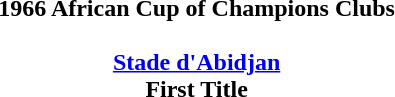<table width=95%>
<tr align=center>
<td><strong>1966 African Cup of Champions Clubs</strong><br>  <br><strong><a href='#'>Stade d'Abidjan</a></strong><br><strong>First Title</strong></td>
</tr>
</table>
